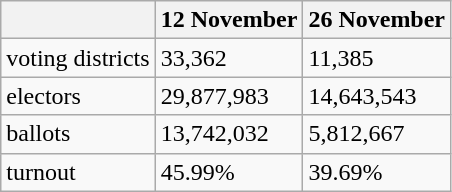<table class="wikitable">
<tr>
<th></th>
<th>12 November</th>
<th>26 November</th>
</tr>
<tr>
<td>voting districts</td>
<td>33,362</td>
<td>11,385</td>
</tr>
<tr>
<td>electors</td>
<td>29,877,983</td>
<td>14,643,543</td>
</tr>
<tr>
<td>ballots</td>
<td>13,742,032</td>
<td>5,812,667</td>
</tr>
<tr>
<td>turnout</td>
<td>45.99%</td>
<td>39.69%</td>
</tr>
</table>
